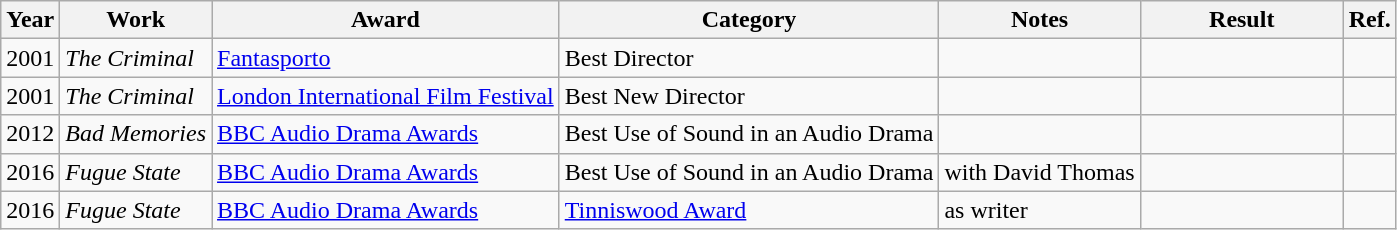<table class="wikitable plainrowheaders">
<tr>
<th>Year</th>
<th>Work</th>
<th>Award</th>
<th>Category</th>
<th>Notes</th>
<th style="min-width: 8em">Result</th>
<th>Ref.</th>
</tr>
<tr>
<td>2001</td>
<td><em>The Criminal</em></td>
<td><a href='#'>Fantasporto</a></td>
<td>Best Director</td>
<td></td>
<td></td>
<td></td>
</tr>
<tr>
<td>2001</td>
<td><em>The Criminal</em></td>
<td><a href='#'>London International Film Festival</a></td>
<td>Best New Director</td>
<td></td>
<td></td>
<td></td>
</tr>
<tr>
<td>2012</td>
<td><em>Bad Memories</em></td>
<td><a href='#'>BBC Audio Drama Awards</a></td>
<td>Best Use of Sound in an Audio Drama</td>
<td></td>
<td></td>
<td></td>
</tr>
<tr>
<td>2016</td>
<td><em>Fugue State</em></td>
<td><a href='#'>BBC Audio Drama Awards</a></td>
<td>Best Use of Sound in an Audio Drama</td>
<td>with David Thomas</td>
<td></td>
<td></td>
</tr>
<tr>
<td>2016</td>
<td><em>Fugue State</em></td>
<td><a href='#'>BBC Audio Drama Awards</a></td>
<td><a href='#'>Tinniswood Award</a></td>
<td>as writer</td>
<td></td>
<td></td>
</tr>
</table>
